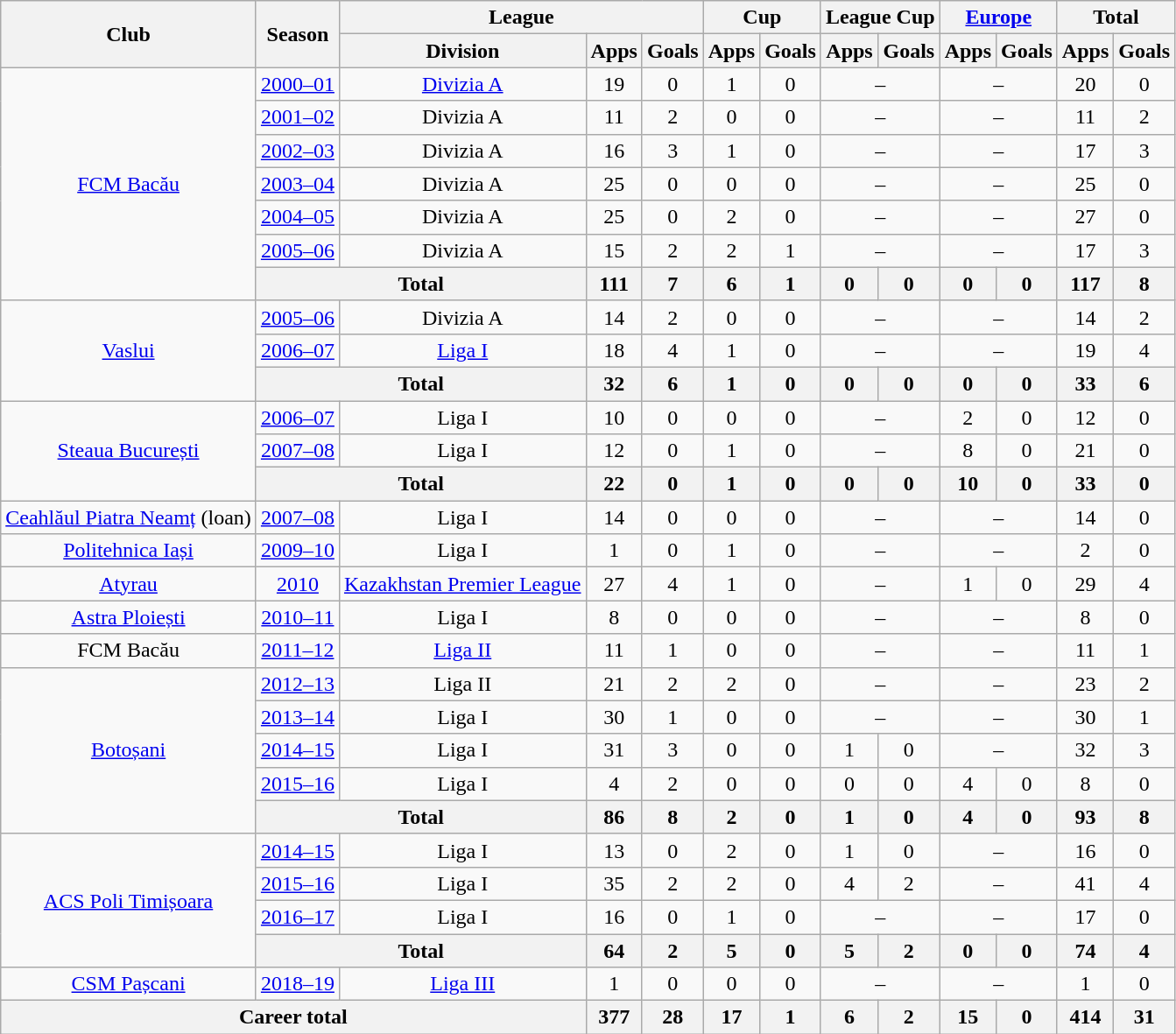<table class="wikitable" style="text-align:center">
<tr>
<th rowspan="2">Club</th>
<th rowspan="2">Season</th>
<th colspan="3">League</th>
<th colspan="2">Cup</th>
<th colspan="2">League Cup</th>
<th colspan="2"><a href='#'>Europe</a></th>
<th colspan="3">Total</th>
</tr>
<tr>
<th>Division</th>
<th>Apps</th>
<th>Goals</th>
<th>Apps</th>
<th>Goals</th>
<th>Apps</th>
<th>Goals</th>
<th>Apps</th>
<th>Goals</th>
<th>Apps</th>
<th>Goals</th>
</tr>
<tr>
<td rowspan="7"><a href='#'>FCM Bacău</a></td>
<td><a href='#'>2000–01</a></td>
<td><a href='#'>Divizia A</a></td>
<td>19</td>
<td>0</td>
<td>1</td>
<td>0</td>
<td colspan="2">–</td>
<td colspan="2">–</td>
<td>20</td>
<td>0</td>
</tr>
<tr>
<td><a href='#'>2001–02</a></td>
<td>Divizia A</td>
<td>11</td>
<td>2</td>
<td>0</td>
<td>0</td>
<td colspan="2">–</td>
<td colspan="2">–</td>
<td>11</td>
<td>2</td>
</tr>
<tr>
<td><a href='#'>2002–03</a></td>
<td>Divizia A</td>
<td>16</td>
<td>3</td>
<td>1</td>
<td>0</td>
<td colspan="2">–</td>
<td colspan="2">–</td>
<td>17</td>
<td>3</td>
</tr>
<tr>
<td><a href='#'>2003–04</a></td>
<td>Divizia A</td>
<td>25</td>
<td>0</td>
<td>0</td>
<td>0</td>
<td colspan="2">–</td>
<td colspan="2">–</td>
<td>25</td>
<td>0</td>
</tr>
<tr>
<td><a href='#'>2004–05</a></td>
<td>Divizia A</td>
<td>25</td>
<td>0</td>
<td>2</td>
<td>0</td>
<td colspan="2">–</td>
<td colspan="2">–</td>
<td>27</td>
<td>0</td>
</tr>
<tr>
<td><a href='#'>2005–06</a></td>
<td>Divizia A</td>
<td>15</td>
<td>2</td>
<td>2</td>
<td>1</td>
<td colspan="2">–</td>
<td colspan="2">–</td>
<td>17</td>
<td>3</td>
</tr>
<tr>
<th colspan="2">Total</th>
<th>111</th>
<th>7</th>
<th>6</th>
<th>1</th>
<th>0</th>
<th>0</th>
<th>0</th>
<th>0</th>
<th>117</th>
<th>8</th>
</tr>
<tr>
<td rowspan="3"><a href='#'>Vaslui</a></td>
<td><a href='#'>2005–06</a></td>
<td>Divizia A</td>
<td>14</td>
<td>2</td>
<td>0</td>
<td>0</td>
<td colspan="2">–</td>
<td colspan="2">–</td>
<td>14</td>
<td>2</td>
</tr>
<tr>
<td><a href='#'>2006–07</a></td>
<td><a href='#'>Liga I</a></td>
<td>18</td>
<td>4</td>
<td>1</td>
<td>0</td>
<td colspan="2">–</td>
<td colspan="2">–</td>
<td>19</td>
<td>4</td>
</tr>
<tr>
<th colspan="2">Total</th>
<th>32</th>
<th>6</th>
<th>1</th>
<th>0</th>
<th>0</th>
<th>0</th>
<th>0</th>
<th>0</th>
<th>33</th>
<th>6</th>
</tr>
<tr>
<td rowspan="3"><a href='#'>Steaua București</a></td>
<td><a href='#'>2006–07</a></td>
<td>Liga I</td>
<td>10</td>
<td>0</td>
<td>0</td>
<td>0</td>
<td colspan="2">–</td>
<td>2</td>
<td>0</td>
<td>12</td>
<td>0</td>
</tr>
<tr>
<td><a href='#'>2007–08</a></td>
<td>Liga I</td>
<td>12</td>
<td>0</td>
<td>1</td>
<td>0</td>
<td colspan="2">–</td>
<td>8</td>
<td>0</td>
<td>21</td>
<td>0</td>
</tr>
<tr>
<th colspan="2">Total</th>
<th>22</th>
<th>0</th>
<th>1</th>
<th>0</th>
<th>0</th>
<th>0</th>
<th>10</th>
<th>0</th>
<th>33</th>
<th>0</th>
</tr>
<tr>
<td><a href='#'>Ceahlăul Piatra Neamț</a> (loan)</td>
<td><a href='#'>2007–08</a></td>
<td>Liga I</td>
<td>14</td>
<td>0</td>
<td>0</td>
<td>0</td>
<td colspan="2">–</td>
<td colspan="2">–</td>
<td>14</td>
<td>0</td>
</tr>
<tr>
<td><a href='#'>Politehnica Iași</a></td>
<td><a href='#'>2009–10</a></td>
<td>Liga I</td>
<td>1</td>
<td>0</td>
<td>1</td>
<td>0</td>
<td colspan="2">–</td>
<td colspan="2">–</td>
<td>2</td>
<td>0</td>
</tr>
<tr>
<td><a href='#'>Atyrau</a></td>
<td><a href='#'>2010</a></td>
<td><a href='#'>Kazakhstan Premier League</a></td>
<td>27</td>
<td>4</td>
<td>1</td>
<td>0</td>
<td colspan="2">–</td>
<td>1</td>
<td>0</td>
<td>29</td>
<td>4</td>
</tr>
<tr>
<td><a href='#'>Astra Ploiești</a></td>
<td><a href='#'>2010–11</a></td>
<td>Liga I</td>
<td>8</td>
<td>0</td>
<td>0</td>
<td>0</td>
<td colspan="2">–</td>
<td colspan="2">–</td>
<td>8</td>
<td>0</td>
</tr>
<tr>
<td>FCM Bacău</td>
<td><a href='#'>2011–12</a></td>
<td><a href='#'>Liga II</a></td>
<td>11</td>
<td>1</td>
<td>0</td>
<td>0</td>
<td colspan="2">–</td>
<td colspan="2">–</td>
<td>11</td>
<td>1</td>
</tr>
<tr>
<td rowspan="5"><a href='#'>Botoșani</a></td>
<td><a href='#'>2012–13</a></td>
<td>Liga II</td>
<td>21</td>
<td>2</td>
<td>2</td>
<td>0</td>
<td colspan="2">–</td>
<td colspan="2">–</td>
<td>23</td>
<td>2</td>
</tr>
<tr>
<td><a href='#'>2013–14</a></td>
<td>Liga I</td>
<td>30</td>
<td>1</td>
<td>0</td>
<td>0</td>
<td colspan="2">–</td>
<td colspan="2">–</td>
<td>30</td>
<td>1</td>
</tr>
<tr>
<td><a href='#'>2014–15</a></td>
<td>Liga I</td>
<td>31</td>
<td>3</td>
<td>0</td>
<td>0</td>
<td>1</td>
<td>0</td>
<td colspan="2">–</td>
<td>32</td>
<td>3</td>
</tr>
<tr>
<td><a href='#'>2015–16</a></td>
<td>Liga I</td>
<td>4</td>
<td>2</td>
<td>0</td>
<td>0</td>
<td>0</td>
<td>0</td>
<td>4</td>
<td>0</td>
<td>8</td>
<td>0</td>
</tr>
<tr>
<th colspan="2">Total</th>
<th>86</th>
<th>8</th>
<th>2</th>
<th>0</th>
<th>1</th>
<th>0</th>
<th>4</th>
<th>0</th>
<th>93</th>
<th>8</th>
</tr>
<tr>
<td rowspan="4"><a href='#'>ACS Poli Timișoara</a></td>
<td><a href='#'>2014–15</a></td>
<td>Liga I</td>
<td>13</td>
<td>0</td>
<td>2</td>
<td>0</td>
<td>1</td>
<td>0</td>
<td colspan="2">–</td>
<td>16</td>
<td>0</td>
</tr>
<tr>
<td><a href='#'>2015–16</a></td>
<td>Liga I</td>
<td>35</td>
<td>2</td>
<td>2</td>
<td>0</td>
<td>4</td>
<td>2</td>
<td colspan="2">–</td>
<td>41</td>
<td>4</td>
</tr>
<tr>
<td><a href='#'>2016–17</a></td>
<td>Liga I</td>
<td>16</td>
<td>0</td>
<td>1</td>
<td>0</td>
<td colspan="2">–</td>
<td colspan="2">–</td>
<td>17</td>
<td>0</td>
</tr>
<tr>
<th colspan="2">Total</th>
<th>64</th>
<th>2</th>
<th>5</th>
<th>0</th>
<th>5</th>
<th>2</th>
<th>0</th>
<th>0</th>
<th>74</th>
<th>4</th>
</tr>
<tr>
<td><a href='#'>CSM Pașcani</a></td>
<td><a href='#'>2018–19</a></td>
<td><a href='#'>Liga III</a></td>
<td>1</td>
<td>0</td>
<td>0</td>
<td>0</td>
<td colspan="2">–</td>
<td colspan="2">–</td>
<td>1</td>
<td>0</td>
</tr>
<tr>
<th colspan="3">Career total</th>
<th>377</th>
<th>28</th>
<th>17</th>
<th>1</th>
<th>6</th>
<th>2</th>
<th>15</th>
<th>0</th>
<th>414</th>
<th>31</th>
</tr>
</table>
